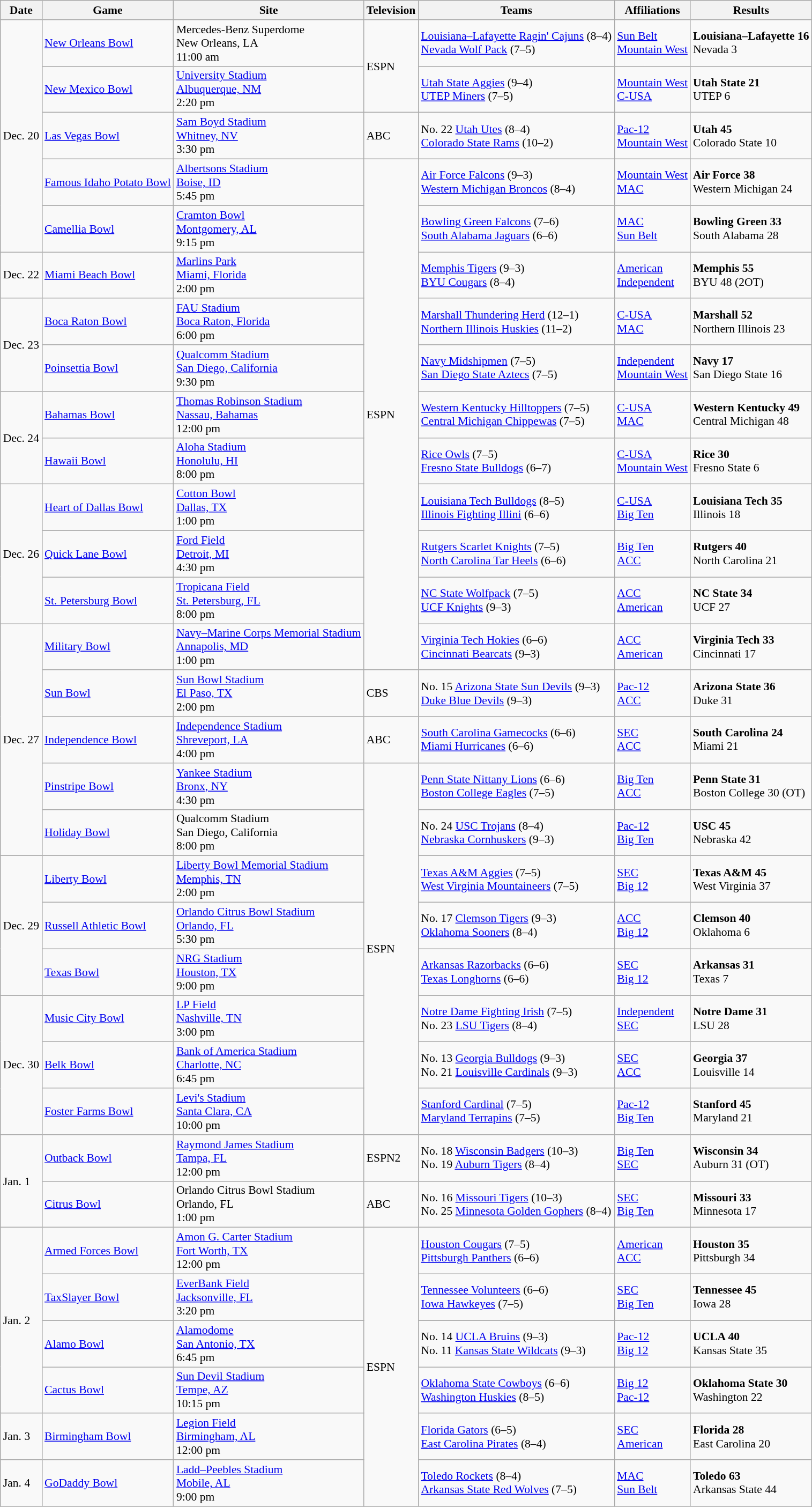<table class="wikitable" style="font-size:90%;">
<tr>
<th>Date</th>
<th>Game</th>
<th>Site</th>
<th>Television</th>
<th>Teams</th>
<th>Affiliations</th>
<th>Results</th>
</tr>
<tr>
<td rowspan=5 style=white-space:nowrap>Dec. 20</td>
<td><a href='#'>New Orleans Bowl</a></td>
<td>Mercedes-Benz Superdome<br>New Orleans, LA<br>11:00 am</td>
<td rowspan=2>ESPN</td>
<td><a href='#'>Louisiana–Lafayette Ragin' Cajuns</a> (8–4) <br> <a href='#'>Nevada Wolf Pack</a> (7–5)</td>
<td><a href='#'>Sun Belt</a><br><a href='#'>Mountain West</a></td>
<td style=white-space:nowrap><strong>Louisiana–Lafayette 16</strong><br>Nevada 3</td>
</tr>
<tr>
<td><a href='#'>New Mexico Bowl</a></td>
<td><a href='#'>University Stadium</a><br><a href='#'>Albuquerque, NM</a><br>2:20 pm</td>
<td><a href='#'>Utah State Aggies</a> (9–4)<br><a href='#'>UTEP Miners</a> (7–5)</td>
<td><a href='#'>Mountain West</a><br><a href='#'>C-USA</a></td>
<td><strong>Utah State 21</strong><br>UTEP 6</td>
</tr>
<tr>
<td><a href='#'>Las Vegas Bowl</a></td>
<td><a href='#'>Sam Boyd Stadium</a><br><a href='#'>Whitney, NV</a><br>3:30 pm</td>
<td>ABC</td>
<td>No. 22 <a href='#'>Utah Utes</a> (8–4)<br><a href='#'>Colorado State Rams</a> (10–2)</td>
<td><a href='#'>Pac-12</a><br><a href='#'>Mountain West</a></td>
<td><strong>Utah 45</strong><br>Colorado State 10</td>
</tr>
<tr>
<td><a href='#'>Famous Idaho Potato Bowl</a></td>
<td><a href='#'>Albertsons Stadium</a><br><a href='#'>Boise, ID</a><br>5:45 pm</td>
<td rowspan=11>ESPN</td>
<td><a href='#'>Air Force Falcons</a> (9–3)<br><a href='#'>Western Michigan Broncos</a> (8–4)</td>
<td><a href='#'>Mountain West</a><br><a href='#'>MAC</a></td>
<td><strong>Air Force 38</strong><br>Western Michigan 24</td>
</tr>
<tr>
<td><a href='#'>Camellia Bowl</a></td>
<td><a href='#'>Cramton Bowl</a><br><a href='#'>Montgomery, AL</a><br>9:15 pm</td>
<td><a href='#'>Bowling Green Falcons</a> (7–6)<br><a href='#'>South Alabama Jaguars</a> (6–6)</td>
<td><a href='#'>MAC</a><br><a href='#'>Sun Belt</a></td>
<td><strong>Bowling Green 33</strong><br>South Alabama 28</td>
</tr>
<tr>
<td style="white-space:nowrap;">Dec. 22</td>
<td><a href='#'>Miami Beach Bowl</a></td>
<td><a href='#'>Marlins Park</a><br><a href='#'>Miami, Florida</a><br>2:00 pm</td>
<td><a href='#'>Memphis Tigers</a> (9–3)<br><a href='#'>BYU Cougars</a> (8–4)</td>
<td><a href='#'>American</a><br><a href='#'>Independent</a></td>
<td><strong>Memphis 55</strong><br>BYU 48 (2OT)</td>
</tr>
<tr>
<td style="white-space:nowrap" rowspan="2">Dec. 23</td>
<td><a href='#'>Boca Raton Bowl</a></td>
<td><a href='#'>FAU Stadium</a><br><a href='#'>Boca Raton, Florida</a><br>6:00 pm</td>
<td><a href='#'>Marshall Thundering Herd</a> (12–1)<br><a href='#'>Northern Illinois Huskies</a> (11–2)</td>
<td><a href='#'>C-USA</a><br><a href='#'>MAC</a></td>
<td><strong>Marshall 52</strong><br>Northern Illinois 23</td>
</tr>
<tr>
<td><a href='#'>Poinsettia Bowl</a></td>
<td><a href='#'>Qualcomm Stadium</a><br><a href='#'>San Diego, California</a><br>9:30 pm</td>
<td><a href='#'>Navy Midshipmen</a> (7–5)<br><a href='#'>San Diego State Aztecs</a> (7–5)</td>
<td><a href='#'>Independent</a><br><a href='#'>Mountain West</a></td>
<td><strong>Navy 17</strong><br>San Diego State 16</td>
</tr>
<tr>
<td rowspan=2 style=white-space:nowrap>Dec. 24</td>
<td><a href='#'>Bahamas Bowl</a></td>
<td><a href='#'>Thomas Robinson Stadium</a><br><a href='#'>Nassau, Bahamas</a><br>12:00 pm</td>
<td><a href='#'>Western Kentucky Hilltoppers</a> (7–5)<br><a href='#'>Central Michigan Chippewas</a> (7–5)</td>
<td><a href='#'>C-USA</a><br><a href='#'>MAC</a></td>
<td><strong>Western Kentucky 49</strong><br>Central Michigan 48</td>
</tr>
<tr>
<td><a href='#'>Hawaii Bowl</a></td>
<td><a href='#'>Aloha Stadium</a><br><a href='#'>Honolulu, HI</a><br>8:00 pm</td>
<td><a href='#'>Rice Owls</a> (7–5)<br><a href='#'>Fresno State Bulldogs</a> (6–7)</td>
<td><a href='#'>C-USA</a><br><a href='#'>Mountain West</a></td>
<td><strong>Rice 30</strong><br>Fresno State 6</td>
</tr>
<tr>
<td rowspan=3 style=white-space:nowrap>Dec. 26</td>
<td><a href='#'>Heart of Dallas Bowl</a></td>
<td><a href='#'>Cotton Bowl</a><br><a href='#'>Dallas, TX</a><br>1:00 pm</td>
<td><a href='#'>Louisiana Tech Bulldogs</a> (8–5)<br><a href='#'>Illinois Fighting Illini</a> (6–6)</td>
<td><a href='#'>C-USA</a><br><a href='#'>Big Ten</a></td>
<td><strong>Louisiana Tech 35</strong><br>Illinois 18</td>
</tr>
<tr>
<td><a href='#'>Quick Lane Bowl</a></td>
<td><a href='#'>Ford Field</a><br><a href='#'>Detroit, MI</a><br>4:30 pm</td>
<td><a href='#'>Rutgers Scarlet Knights</a> (7–5)<br><a href='#'>North Carolina Tar Heels</a> (6–6)</td>
<td><a href='#'>Big Ten</a><br><a href='#'>ACC</a></td>
<td><strong>Rutgers 40</strong><br>North Carolina 21</td>
</tr>
<tr>
<td><a href='#'>St. Petersburg Bowl</a></td>
<td><a href='#'>Tropicana Field</a><br><a href='#'>St. Petersburg, FL</a><br>8:00 pm</td>
<td><a href='#'>NC State Wolfpack</a> (7–5)<br><a href='#'>UCF Knights</a> (9–3)</td>
<td><a href='#'>ACC</a><br><a href='#'>American</a></td>
<td><strong>NC State 34</strong><br>UCF 27</td>
</tr>
<tr>
<td style="white-space:nowrap" rowspan="5">Dec. 27</td>
<td><a href='#'>Military Bowl</a></td>
<td><a href='#'>Navy–Marine Corps Memorial Stadium</a><br><a href='#'>Annapolis, MD</a><br>1:00 pm</td>
<td><a href='#'>Virginia Tech Hokies</a> (6–6)<br><a href='#'>Cincinnati Bearcats</a> (9–3)</td>
<td><a href='#'>ACC</a><br><a href='#'>American</a></td>
<td><strong>Virginia Tech 33</strong><br>Cincinnati 17</td>
</tr>
<tr>
<td><a href='#'>Sun Bowl</a></td>
<td><a href='#'>Sun Bowl Stadium</a><br><a href='#'>El Paso, TX</a><br>2:00 pm</td>
<td>CBS</td>
<td>No. 15 <a href='#'>Arizona State Sun Devils</a> (9–3)<br><a href='#'>Duke Blue Devils</a> (9–3)</td>
<td><a href='#'>Pac-12</a><br><a href='#'>ACC</a></td>
<td><strong>Arizona State 36</strong><br>Duke 31</td>
</tr>
<tr>
<td><a href='#'>Independence Bowl</a></td>
<td><a href='#'>Independence Stadium</a><br><a href='#'>Shreveport, LA</a><br>4:00 pm</td>
<td>ABC</td>
<td><a href='#'>South Carolina Gamecocks</a> (6–6)<br><a href='#'>Miami Hurricanes</a> (6–6)</td>
<td><a href='#'>SEC</a><br><a href='#'>ACC</a></td>
<td><strong>South Carolina 24</strong><br>Miami 21</td>
</tr>
<tr>
<td><a href='#'>Pinstripe Bowl</a></td>
<td><a href='#'>Yankee Stadium</a><br><a href='#'>Bronx, NY</a><br>4:30 pm</td>
<td rowspan=8>ESPN</td>
<td><a href='#'>Penn State Nittany Lions</a> (6–6)<br><a href='#'>Boston College Eagles</a> (7–5)</td>
<td><a href='#'>Big Ten</a><br><a href='#'>ACC</a></td>
<td><strong>Penn State 31</strong><br>Boston College 30 (OT)</td>
</tr>
<tr>
<td><a href='#'>Holiday Bowl</a></td>
<td>Qualcomm Stadium<br>San Diego, California<br>8:00 pm</td>
<td>No. 24 <a href='#'>USC Trojans</a> (8–4)<br><a href='#'>Nebraska Cornhuskers</a> (9–3)</td>
<td><a href='#'>Pac-12</a><br><a href='#'>Big Ten</a></td>
<td><strong>USC 45</strong><br>Nebraska 42</td>
</tr>
<tr>
<td style="white-space:nowrap" rowspan="3">Dec. 29</td>
<td><a href='#'>Liberty Bowl</a></td>
<td><a href='#'>Liberty Bowl Memorial Stadium</a><br><a href='#'>Memphis, TN</a><br>2:00 pm</td>
<td><a href='#'>Texas A&M Aggies</a> (7–5)<br><a href='#'>West Virginia Mountaineers</a> (7–5)</td>
<td><a href='#'>SEC</a><br><a href='#'>Big 12</a></td>
<td><strong>Texas A&M 45</strong><br>West Virginia 37</td>
</tr>
<tr>
<td><a href='#'>Russell Athletic Bowl</a></td>
<td><a href='#'>Orlando Citrus Bowl Stadium</a><br><a href='#'>Orlando, FL</a><br>5:30 pm</td>
<td>No. 17 <a href='#'>Clemson Tigers</a> (9–3)<br><a href='#'>Oklahoma Sooners</a> (8–4)</td>
<td><a href='#'>ACC</a><br><a href='#'>Big 12</a></td>
<td><strong>Clemson 40</strong><br>Oklahoma 6</td>
</tr>
<tr>
<td><a href='#'>Texas Bowl</a></td>
<td><a href='#'>NRG Stadium</a><br><a href='#'>Houston, TX</a><br>9:00 pm</td>
<td><a href='#'>Arkansas Razorbacks</a> (6–6)<br><a href='#'>Texas Longhorns</a> (6–6)</td>
<td><a href='#'>SEC</a><br><a href='#'>Big 12</a></td>
<td><strong>Arkansas 31</strong><br>Texas 7</td>
</tr>
<tr>
<td style="white-space:nowrap" rowspan="3">Dec. 30</td>
<td><a href='#'>Music City Bowl</a></td>
<td><a href='#'>LP Field</a><br><a href='#'>Nashville, TN</a><br>3:00 pm</td>
<td><a href='#'>Notre Dame Fighting Irish</a> (7–5)<br>No. 23 <a href='#'>LSU Tigers</a> (8–4)</td>
<td><a href='#'>Independent</a><br><a href='#'>SEC</a></td>
<td><strong>Notre Dame 31</strong><br>LSU 28</td>
</tr>
<tr>
<td><a href='#'>Belk Bowl</a></td>
<td><a href='#'>Bank of America Stadium</a><br><a href='#'>Charlotte, NC</a><br>6:45 pm</td>
<td>No. 13 <a href='#'>Georgia Bulldogs</a> (9–3)<br>No. 21 <a href='#'>Louisville Cardinals</a> (9–3)</td>
<td><a href='#'>SEC</a><br><a href='#'>ACC</a></td>
<td><strong>Georgia 37</strong><br>Louisville 14</td>
</tr>
<tr>
<td><a href='#'>Foster Farms Bowl</a></td>
<td><a href='#'>Levi's Stadium</a><br><a href='#'>Santa Clara, CA</a><br>10:00 pm</td>
<td><a href='#'>Stanford Cardinal</a> (7–5)<br><a href='#'>Maryland Terrapins</a> (7–5)</td>
<td><a href='#'>Pac-12</a><br><a href='#'>Big Ten</a></td>
<td><strong>Stanford 45</strong><br>Maryland 21</td>
</tr>
<tr>
<td rowspan=2 style=white-space:nowrap>Jan. 1</td>
<td><a href='#'>Outback Bowl</a></td>
<td><a href='#'>Raymond James Stadium</a><br><a href='#'>Tampa, FL</a><br>12:00 pm</td>
<td>ESPN2</td>
<td>No. 18 <a href='#'>Wisconsin Badgers</a> (10–3)<br>No. 19 <a href='#'>Auburn Tigers</a> (8–4)</td>
<td><a href='#'>Big Ten</a><br><a href='#'>SEC</a></td>
<td><strong>Wisconsin 34</strong><br>Auburn 31 (OT)</td>
</tr>
<tr>
<td><a href='#'>Citrus Bowl</a></td>
<td>Orlando Citrus Bowl Stadium<br>Orlando, FL<br>1:00 pm</td>
<td>ABC</td>
<td>No. 16 <a href='#'>Missouri Tigers</a> (10–3)<br>No. 25 <a href='#'>Minnesota Golden Gophers</a> (8–4)</td>
<td><a href='#'>SEC</a><br><a href='#'>Big Ten</a></td>
<td><strong>Missouri 33</strong><br>Minnesota 17</td>
</tr>
<tr>
<td rowspan=4 style=white-space:nowrap>Jan. 2</td>
<td><a href='#'>Armed Forces Bowl</a></td>
<td><a href='#'>Amon G. Carter Stadium</a><br><a href='#'>Fort Worth, TX</a><br>12:00 pm</td>
<td rowspan=6>ESPN</td>
<td><a href='#'>Houston Cougars</a> (7–5)<br><a href='#'>Pittsburgh Panthers</a> (6–6)</td>
<td><a href='#'>American</a><br><a href='#'>ACC</a></td>
<td><strong>Houston 35</strong><br>Pittsburgh 34</td>
</tr>
<tr>
<td><a href='#'>TaxSlayer Bowl</a></td>
<td><a href='#'>EverBank Field</a><br><a href='#'>Jacksonville, FL</a><br>3:20 pm</td>
<td><a href='#'>Tennessee Volunteers</a> (6–6)<br><a href='#'>Iowa Hawkeyes</a> (7–5)</td>
<td><a href='#'>SEC</a><br><a href='#'>Big Ten</a></td>
<td><strong>Tennessee 45</strong><br>Iowa 28</td>
</tr>
<tr>
<td><a href='#'>Alamo Bowl</a></td>
<td><a href='#'>Alamodome</a><br><a href='#'>San Antonio, TX</a><br>6:45 pm</td>
<td>No. 14 <a href='#'>UCLA Bruins</a> (9–3)<br>No. 11 <a href='#'>Kansas State Wildcats</a> (9–3)</td>
<td><a href='#'>Pac-12</a><br><a href='#'>Big 12</a></td>
<td><strong>UCLA 40</strong><br>Kansas State 35</td>
</tr>
<tr>
<td><a href='#'>Cactus Bowl</a></td>
<td><a href='#'>Sun Devil Stadium</a><br><a href='#'>Tempe, AZ</a><br>10:15 pm</td>
<td><a href='#'>Oklahoma State Cowboys</a> (6–6)<br><a href='#'>Washington Huskies</a> (8–5)</td>
<td><a href='#'>Big 12</a><br><a href='#'>Pac-12</a></td>
<td><strong>Oklahoma State 30</strong><br>Washington 22</td>
</tr>
<tr>
<td>Jan. 3</td>
<td><a href='#'>Birmingham Bowl</a></td>
<td><a href='#'>Legion Field</a><br><a href='#'>Birmingham, AL</a><br>12:00 pm</td>
<td><a href='#'>Florida Gators</a> (6–5)<br><a href='#'>East Carolina Pirates</a> (8–4)</td>
<td><a href='#'>SEC</a><br><a href='#'>American</a></td>
<td><strong>Florida 28</strong><br>East Carolina 20</td>
</tr>
<tr>
<td>Jan. 4</td>
<td><a href='#'>GoDaddy Bowl</a></td>
<td><a href='#'>Ladd–Peebles Stadium</a><br><a href='#'>Mobile, AL</a><br>9:00 pm</td>
<td><a href='#'>Toledo Rockets</a> (8–4)<br><a href='#'>Arkansas State Red Wolves</a> (7–5)</td>
<td><a href='#'>MAC</a><br><a href='#'>Sun Belt</a></td>
<td><strong>Toledo 63</strong><br>Arkansas State 44</td>
</tr>
</table>
